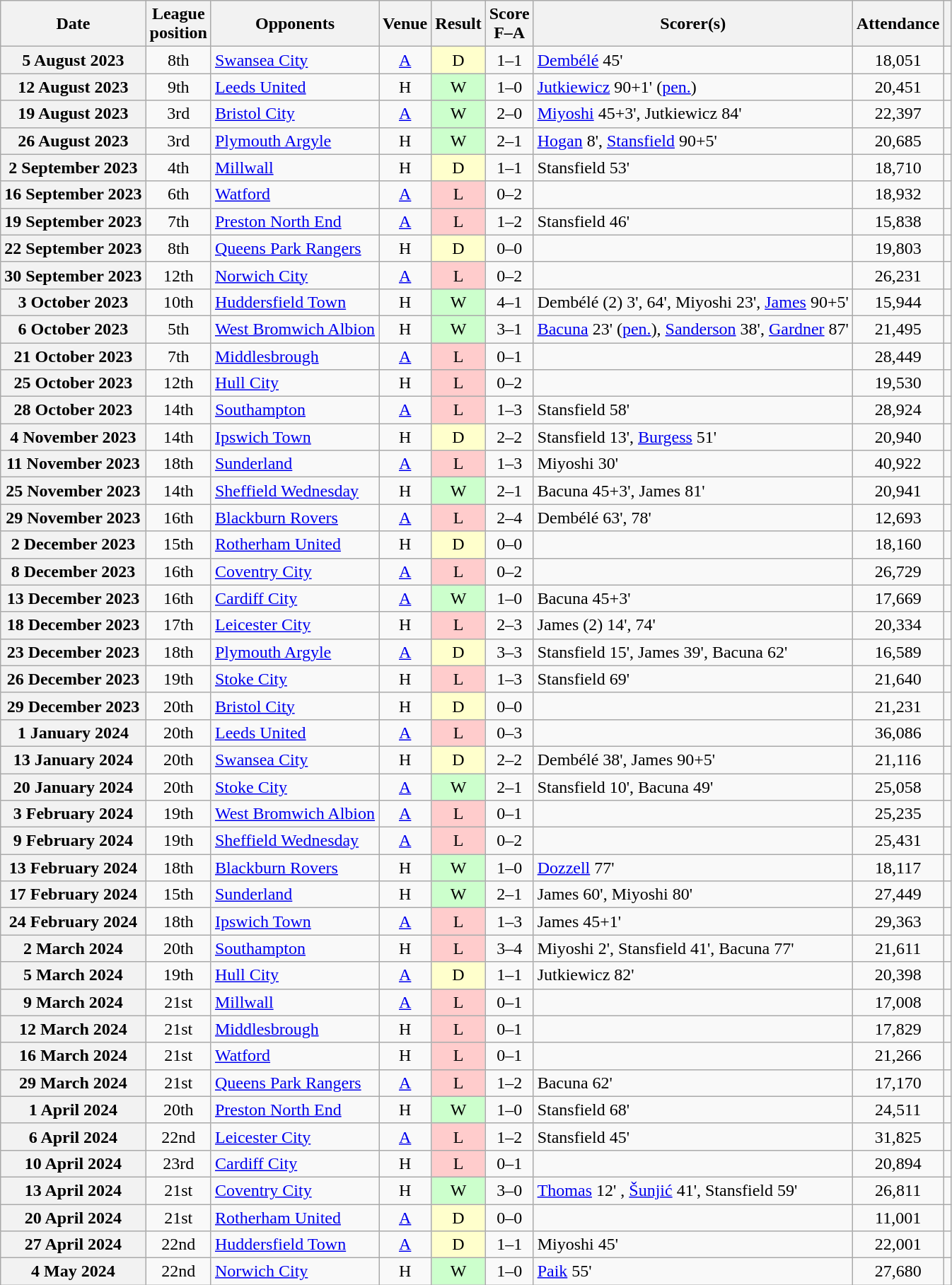<table class="wikitable sortable plainrowheaders" style="text-align:center;">
<tr>
<th scope=col>Date</th>
<th scope=col>League<br>position</th>
<th scope=col>Opponents</th>
<th scope=col>Venue</th>
<th scope=col>Result</th>
<th scope=col>Score<br>F–A</th>
<th scope=col class=unsortable>Scorer(s)</th>
<th scope=col>Attendance</th>
<th scope=col class=unsortable></th>
</tr>
<tr>
<th scope=row>5 August 2023</th>
<td>8th</td>
<td style="text-align:left;"><a href='#'>Swansea City</a></td>
<td><a href='#'>A</a></td>
<td style="background:#ffc;">D</td>
<td>1–1</td>
<td style="text-align:left;"><a href='#'>Dembélé</a> 45'</td>
<td>18,051</td>
<td></td>
</tr>
<tr>
<th scope=row>12 August 2023</th>
<td>9th</td>
<td style="text-align:left;"><a href='#'>Leeds United</a></td>
<td>H</td>
<td style="background:#cfc;">W</td>
<td>1–0</td>
<td style="text-align:left;"><a href='#'>Jutkiewicz</a> 90+1' (<a href='#'>pen.</a>)</td>
<td>20,451</td>
<td></td>
</tr>
<tr>
<th scope=row>19 August 2023</th>
<td>3rd</td>
<td style="text-align:left;"><a href='#'>Bristol City</a></td>
<td><a href='#'>A</a></td>
<td style="background:#cfc;">W</td>
<td>2–0</td>
<td style="text-align:left;"><a href='#'>Miyoshi</a> 45+3', Jutkiewicz 84'</td>
<td>22,397</td>
<td></td>
</tr>
<tr>
<th scope=row>26 August 2023</th>
<td>3rd</td>
<td style="text-align:left;"><a href='#'>Plymouth Argyle</a></td>
<td>H</td>
<td style="background:#cfc;">W</td>
<td>2–1</td>
<td style="text-align:left;"><a href='#'>Hogan</a> 8', <a href='#'>Stansfield</a> 90+5'</td>
<td>20,685</td>
<td></td>
</tr>
<tr>
<th scope=row>2 September 2023</th>
<td>4th</td>
<td style="text-align:left;"><a href='#'>Millwall</a></td>
<td>H</td>
<td style="background:#ffc;">D</td>
<td>1–1</td>
<td style="text-align:left;">Stansfield 53'</td>
<td>18,710</td>
<td></td>
</tr>
<tr>
<th scope=row>16 September 2023</th>
<td>6th</td>
<td style="text-align:left;"><a href='#'>Watford</a></td>
<td><a href='#'>A</a></td>
<td style="background:#fcc;">L</td>
<td>0–2</td>
<td></td>
<td>18,932</td>
<td></td>
</tr>
<tr>
<th scope=row>19 September 2023</th>
<td>7th</td>
<td style="text-align:left;"><a href='#'>Preston North End</a></td>
<td><a href='#'>A</a></td>
<td style="background:#fcc;">L</td>
<td>1–2</td>
<td style="text-align:left;">Stansfield 46'</td>
<td>15,838</td>
<td></td>
</tr>
<tr>
<th scope=row>22 September 2023</th>
<td>8th</td>
<td style="text-align:left;"><a href='#'>Queens Park Rangers</a></td>
<td>H</td>
<td style="background:#ffc;">D</td>
<td>0–0</td>
<td></td>
<td>19,803</td>
<td></td>
</tr>
<tr>
<th scope=row>30 September 2023</th>
<td>12th</td>
<td style="text-align:left;"><a href='#'>Norwich City</a></td>
<td><a href='#'>A</a></td>
<td style="background:#fcc;">L</td>
<td>0–2</td>
<td></td>
<td>26,231</td>
<td></td>
</tr>
<tr>
<th scope=row>3 October 2023</th>
<td>10th</td>
<td style="text-align:left;"><a href='#'>Huddersfield Town</a></td>
<td>H</td>
<td style="background:#cfc;">W</td>
<td>4–1</td>
<td style="text-align:left;">Dembélé (2) 3', 64', Miyoshi 23', <a href='#'>James</a> 90+5'</td>
<td>15,944</td>
<td></td>
</tr>
<tr>
<th scope=row>6 October 2023</th>
<td>5th</td>
<td style="text-align:left;"><a href='#'>West Bromwich Albion</a></td>
<td>H</td>
<td style="background:#cfc;">W</td>
<td>3–1</td>
<td style="text-align:left;"><a href='#'>Bacuna</a> 23' (<a href='#'>pen.</a>), <a href='#'>Sanderson</a> 38', <a href='#'>Gardner</a> 87'</td>
<td>21,495</td>
<td></td>
</tr>
<tr>
<th scope=row>21 October 2023</th>
<td>7th</td>
<td style="text-align:left;"><a href='#'>Middlesbrough</a></td>
<td><a href='#'>A</a></td>
<td style="background:#fcc;">L</td>
<td>0–1</td>
<td></td>
<td>28,449</td>
<td></td>
</tr>
<tr>
<th scope=row>25 October 2023</th>
<td>12th</td>
<td style="text-align:left;"><a href='#'>Hull City</a></td>
<td>H</td>
<td style="background:#fcc;">L</td>
<td>0–2</td>
<td></td>
<td>19,530</td>
<td></td>
</tr>
<tr>
<th scope=row>28 October 2023</th>
<td>14th</td>
<td style="text-align:left;"><a href='#'>Southampton</a></td>
<td><a href='#'>A</a></td>
<td style="background:#fcc;">L</td>
<td>1–3</td>
<td style="text-align:left;">Stansfield 58'</td>
<td>28,924</td>
<td></td>
</tr>
<tr>
<th scope=row>4 November 2023</th>
<td>14th</td>
<td style="text-align:left;"><a href='#'>Ipswich Town</a></td>
<td>H</td>
<td style="background:#ffc;">D</td>
<td>2–2</td>
<td style="text-align:left;">Stansfield 13', <a href='#'>Burgess</a> 51' </td>
<td>20,940</td>
<td></td>
</tr>
<tr>
<th scope=row>11 November 2023</th>
<td>18th</td>
<td style="text-align:left;"><a href='#'>Sunderland</a></td>
<td><a href='#'>A</a></td>
<td style="background:#fcc;">L</td>
<td>1–3</td>
<td style="text-align:left;">Miyoshi 30'</td>
<td>40,922</td>
<td></td>
</tr>
<tr>
<th scope=row>25 November 2023</th>
<td>14th</td>
<td style="text-align:left;"><a href='#'>Sheffield Wednesday</a></td>
<td>H</td>
<td style="background:#cfc;">W</td>
<td>2–1</td>
<td style="text-align:left;">Bacuna 45+3', James 81'</td>
<td>20,941</td>
<td></td>
</tr>
<tr>
<th scope=row>29 November 2023</th>
<td>16th</td>
<td style="text-align:left;"><a href='#'>Blackburn Rovers</a></td>
<td><a href='#'>A</a></td>
<td style="background:#fcc;">L</td>
<td>2–4</td>
<td style="text-align:left;">Dembélé 63', 78'</td>
<td>12,693</td>
<td></td>
</tr>
<tr>
<th scope=row>2 December 2023</th>
<td>15th</td>
<td style="text-align:left;"><a href='#'>Rotherham United</a></td>
<td>H</td>
<td style="background:#ffc;">D</td>
<td>0–0</td>
<td></td>
<td>18,160</td>
<td></td>
</tr>
<tr>
<th scope=row>8 December 2023</th>
<td>16th</td>
<td style="text-align:left;"><a href='#'>Coventry City</a></td>
<td><a href='#'>A</a></td>
<td style="background:#fcc;">L</td>
<td>0–2</td>
<td></td>
<td>26,729</td>
<td></td>
</tr>
<tr>
<th scope=row>13 December 2023</th>
<td>16th</td>
<td style="text-align:left;"><a href='#'>Cardiff City</a></td>
<td><a href='#'>A</a></td>
<td style="background:#cfc;">W</td>
<td>1–0</td>
<td style=text-align:left>Bacuna 45+3'</td>
<td>17,669</td>
<td></td>
</tr>
<tr>
<th scope=row>18 December 2023</th>
<td>17th</td>
<td style="text-align:left;"><a href='#'>Leicester City</a></td>
<td>H</td>
<td style="background:#fcc;">L</td>
<td>2–3</td>
<td style=text-align:left>James (2) 14', 74'</td>
<td>20,334</td>
<td></td>
</tr>
<tr>
<th scope=row>23 December 2023</th>
<td>18th</td>
<td style="text-align:left;"><a href='#'>Plymouth Argyle</a></td>
<td><a href='#'>A</a></td>
<td style="background:#ffc;">D</td>
<td>3–3</td>
<td style=text-align:left>Stansfield 15', James 39', Bacuna 62'</td>
<td>16,589</td>
<td></td>
</tr>
<tr>
<th scope=row>26 December 2023</th>
<td>19th</td>
<td style="text-align:left;"><a href='#'>Stoke City</a></td>
<td>H</td>
<td style="background:#fcc;">L</td>
<td>1–3</td>
<td style=text-align:left>Stansfield 69'</td>
<td>21,640</td>
<td></td>
</tr>
<tr>
<th scope=row>29 December 2023</th>
<td>20th</td>
<td style="text-align:left;"><a href='#'>Bristol City</a></td>
<td>H</td>
<td style="background:#ffc;">D</td>
<td>0–0</td>
<td></td>
<td>21,231</td>
<td></td>
</tr>
<tr>
<th scope=row>1 January 2024</th>
<td>20th</td>
<td style="text-align:left;"><a href='#'>Leeds United</a></td>
<td><a href='#'>A</a></td>
<td style="background:#fcc;">L</td>
<td>0–3</td>
<td></td>
<td>36,086</td>
<td></td>
</tr>
<tr>
<th scope=row>13 January 2024</th>
<td>20th</td>
<td style="text-align:left;"><a href='#'>Swansea City</a></td>
<td>H</td>
<td style="background:#ffc;">D</td>
<td>2–2</td>
<td style="text-align:left";">Dembélé 38', James 90+5'</td>
<td>21,116</td>
<td></td>
</tr>
<tr>
<th scope=row>20 January 2024</th>
<td>20th</td>
<td style="text-align:left;"><a href='#'>Stoke City</a></td>
<td><a href='#'>A</a></td>
<td style="background:#cfc;">W</td>
<td>2–1</td>
<td style="text-align:left";">Stansfield 10', Bacuna 49'</td>
<td>25,058</td>
<td></td>
</tr>
<tr>
<th scope=row>3 February 2024</th>
<td>19th</td>
<td style="text-align:left;"><a href='#'>West Bromwich Albion</a></td>
<td><a href='#'>A</a></td>
<td style="background:#fcc;">L</td>
<td>0–1</td>
<td></td>
<td>25,235</td>
<td></td>
</tr>
<tr>
<th scope=row>9 February 2024</th>
<td>19th</td>
<td style="text-align:left;"><a href='#'>Sheffield Wednesday</a></td>
<td><a href='#'>A</a></td>
<td style="background:#fcc;">L</td>
<td>0–2</td>
<td></td>
<td>25,431</td>
<td></td>
</tr>
<tr>
<th scope=row>13 February 2024</th>
<td>18th</td>
<td style="text-align:left;"><a href='#'>Blackburn Rovers</a></td>
<td>H</td>
<td style="background:#cfc;">W</td>
<td>1–0</td>
<td style="text-align:left";"><a href='#'>Dozzell</a> 77'</td>
<td>18,117</td>
<td></td>
</tr>
<tr>
<th scope=row>17 February 2024</th>
<td>15th</td>
<td style="text-align:left;"><a href='#'>Sunderland</a></td>
<td>H</td>
<td style="background:#cfc;">W</td>
<td>2–1</td>
<td style="text-align:left";">James 60', Miyoshi 80'</td>
<td>27,449</td>
<td></td>
</tr>
<tr>
<th scope=row>24 February 2024</th>
<td>18th</td>
<td style="text-align:left;"><a href='#'>Ipswich Town</a></td>
<td><a href='#'>A</a></td>
<td style="background:#fcc;">L</td>
<td>1–3</td>
<td style="text-align:left";">James 45+1'</td>
<td>29,363</td>
<td></td>
</tr>
<tr>
<th scope=row>2 March 2024</th>
<td>20th</td>
<td style="text-align:left;"><a href='#'>Southampton</a></td>
<td>H</td>
<td style="background:#fcc;">L</td>
<td>3–4</td>
<td style="text-align:left";">Miyoshi 2', Stansfield 41', Bacuna 77'</td>
<td>21,611</td>
<td></td>
</tr>
<tr>
<th scope=row>5 March 2024</th>
<td>19th</td>
<td style="text-align:left;"><a href='#'>Hull City</a></td>
<td><a href='#'>A</a></td>
<td style="background:#ffc;">D</td>
<td>1–1</td>
<td style="text-align:left";">Jutkiewicz 82'</td>
<td>20,398</td>
<td></td>
</tr>
<tr>
<th scope=row>9 March 2024</th>
<td>21st</td>
<td style="text-align:left;"><a href='#'>Millwall</a></td>
<td><a href='#'>A</a></td>
<td style="background:#fcc;">L</td>
<td>0–1</td>
<td></td>
<td>17,008</td>
<td></td>
</tr>
<tr>
<th scope=row>12 March 2024</th>
<td>21st</td>
<td style="text-align:left;"><a href='#'>Middlesbrough</a></td>
<td>H</td>
<td style="background:#fcc;">L</td>
<td>0–1</td>
<td></td>
<td>17,829</td>
<td></td>
</tr>
<tr>
<th scope=row>16 March 2024</th>
<td>21st</td>
<td style="text-align:left;"><a href='#'>Watford</a></td>
<td>H</td>
<td style="background:#fcc;">L</td>
<td>0–1</td>
<td></td>
<td>21,266</td>
<td></td>
</tr>
<tr>
<th scope=row>29 March 2024</th>
<td>21st</td>
<td style="text-align:left;"><a href='#'>Queens Park Rangers</a></td>
<td><a href='#'>A</a></td>
<td style="background:#fcc;">L</td>
<td>1–2</td>
<td style="text-align:left;">Bacuna 62'</td>
<td>17,170</td>
<td></td>
</tr>
<tr>
<th scope=row>1 April 2024</th>
<td>20th</td>
<td style="text-align:left;"><a href='#'>Preston North End</a></td>
<td>H</td>
<td style="background:#cfc;">W</td>
<td>1–0</td>
<td style="text-align:left;">Stansfield 68'</td>
<td>24,511</td>
<td></td>
</tr>
<tr>
<th scope=row>6 April 2024</th>
<td>22nd</td>
<td style="text-align:left;"><a href='#'>Leicester City</a></td>
<td><a href='#'>A</a></td>
<td style="background:#fcc;">L</td>
<td>1–2</td>
<td style="text-align:left;">Stansfield 45'</td>
<td>31,825</td>
<td></td>
</tr>
<tr>
<th scope=row>10 April 2024</th>
<td>23rd</td>
<td style="text-align:left;"><a href='#'>Cardiff City</a></td>
<td>H</td>
<td style="background:#fcc;">L</td>
<td>0–1</td>
<td></td>
<td>20,894</td>
<td></td>
</tr>
<tr>
<th scope=row>13 April 2024</th>
<td>21st</td>
<td style="text-align:left;"><a href='#'>Coventry City</a></td>
<td>H</td>
<td style="background:#cfc;">W</td>
<td>3–0</td>
<td style="text-align:left;"><a href='#'>Thomas</a> 12'  , <a href='#'>Šunjić</a> 41', Stansfield 59'</td>
<td>26,811</td>
<td></td>
</tr>
<tr>
<th scope=row>20 April 2024</th>
<td>21st</td>
<td style="text-align:left;"><a href='#'>Rotherham United</a></td>
<td><a href='#'>A</a></td>
<td style="background:#ffc;">D</td>
<td>0–0</td>
<td></td>
<td>11,001</td>
<td></td>
</tr>
<tr>
<th scope=row>27 April 2024</th>
<td>22nd</td>
<td style="text-align:left;"><a href='#'>Huddersfield Town</a></td>
<td><a href='#'>A</a></td>
<td style="background:#ffc;">D</td>
<td>1–1</td>
<td style="text-align:left;">Miyoshi 45'</td>
<td>22,001</td>
<td></td>
</tr>
<tr>
<th scope=row>4 May 2024</th>
<td>22nd</td>
<td style="text-align:left;"><a href='#'>Norwich City</a></td>
<td>H</td>
<td style="background:#cfc;">W</td>
<td>1–0</td>
<td style="text-align:left;"><a href='#'>Paik</a> 55'</td>
<td>27,680</td>
<td></td>
</tr>
</table>
